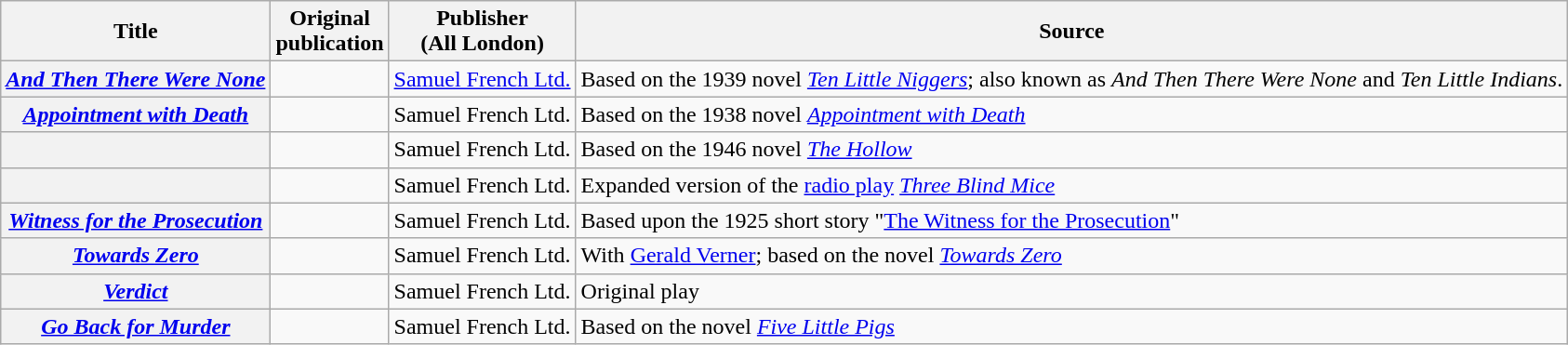<table class="wikitable plainrowheaders sortable" style="margin-right: 0;">
<tr>
<th scope="col">Title</th>
<th scope="col">Original<br> publication</th>
<th scope="col">Publisher<br>(All London)</th>
<th scope="col" class="unsortable">Source</th>
</tr>
<tr>
<th scope="row"><em><a href='#'>And Then There Were None</a></em></th>
<td align="center"></td>
<td><a href='#'>Samuel French Ltd.</a></td>
<td>Based on the 1939 novel <em><a href='#'>Ten Little Niggers</a></em>; also known as <em>And Then There Were None</em> and <em>Ten Little Indians</em>.</td>
</tr>
<tr>
<th scope="row"><em><a href='#'>Appointment with Death</a></em></th>
<td align="center"></td>
<td>Samuel French Ltd.</td>
<td>Based on the 1938 novel <em><a href='#'>Appointment with Death</a></em></td>
</tr>
<tr>
<th scope="row"></th>
<td align="center"></td>
<td>Samuel French Ltd.</td>
<td>Based on the 1946 novel <em><a href='#'>The Hollow</a></em></td>
</tr>
<tr>
<th scope="row"></th>
<td align="center"></td>
<td>Samuel French Ltd.</td>
<td>Expanded version of the <a href='#'>radio play</a> <em><a href='#'>Three Blind Mice</a></em></td>
</tr>
<tr>
<th scope="row"><em><a href='#'>Witness for the Prosecution</a></em></th>
<td align="center"></td>
<td>Samuel French Ltd.</td>
<td>Based upon the 1925 short story "<a href='#'>The Witness for the Prosecution</a>"</td>
</tr>
<tr>
<th scope="row"><em><a href='#'>Towards Zero</a></em></th>
<td align="center"></td>
<td>Samuel French Ltd.</td>
<td>With <a href='#'>Gerald Verner</a>; based on the novel <em><a href='#'>Towards Zero</a></em></td>
</tr>
<tr>
<th scope="row"><em><a href='#'>Verdict</a></em></th>
<td align="center"></td>
<td>Samuel French Ltd.</td>
<td>Original play</td>
</tr>
<tr>
<th scope="row"><em><a href='#'>Go Back for Murder</a></em></th>
<td align="center"></td>
<td>Samuel French Ltd.</td>
<td>Based on the novel <em><a href='#'>Five Little Pigs</a></em></td>
</tr>
</table>
